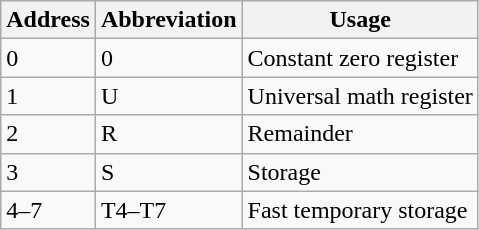<table class="wikitable">
<tr>
<th>Address</th>
<th>Abbreviation</th>
<th>Usage</th>
</tr>
<tr>
<td>0</td>
<td>0</td>
<td>Constant zero register</td>
</tr>
<tr>
<td>1</td>
<td>U</td>
<td>Universal math register</td>
</tr>
<tr>
<td>2</td>
<td>R</td>
<td>Remainder</td>
</tr>
<tr>
<td>3</td>
<td>S</td>
<td>Storage</td>
</tr>
<tr>
<td>4–7</td>
<td>T4–T7</td>
<td>Fast temporary storage</td>
</tr>
</table>
